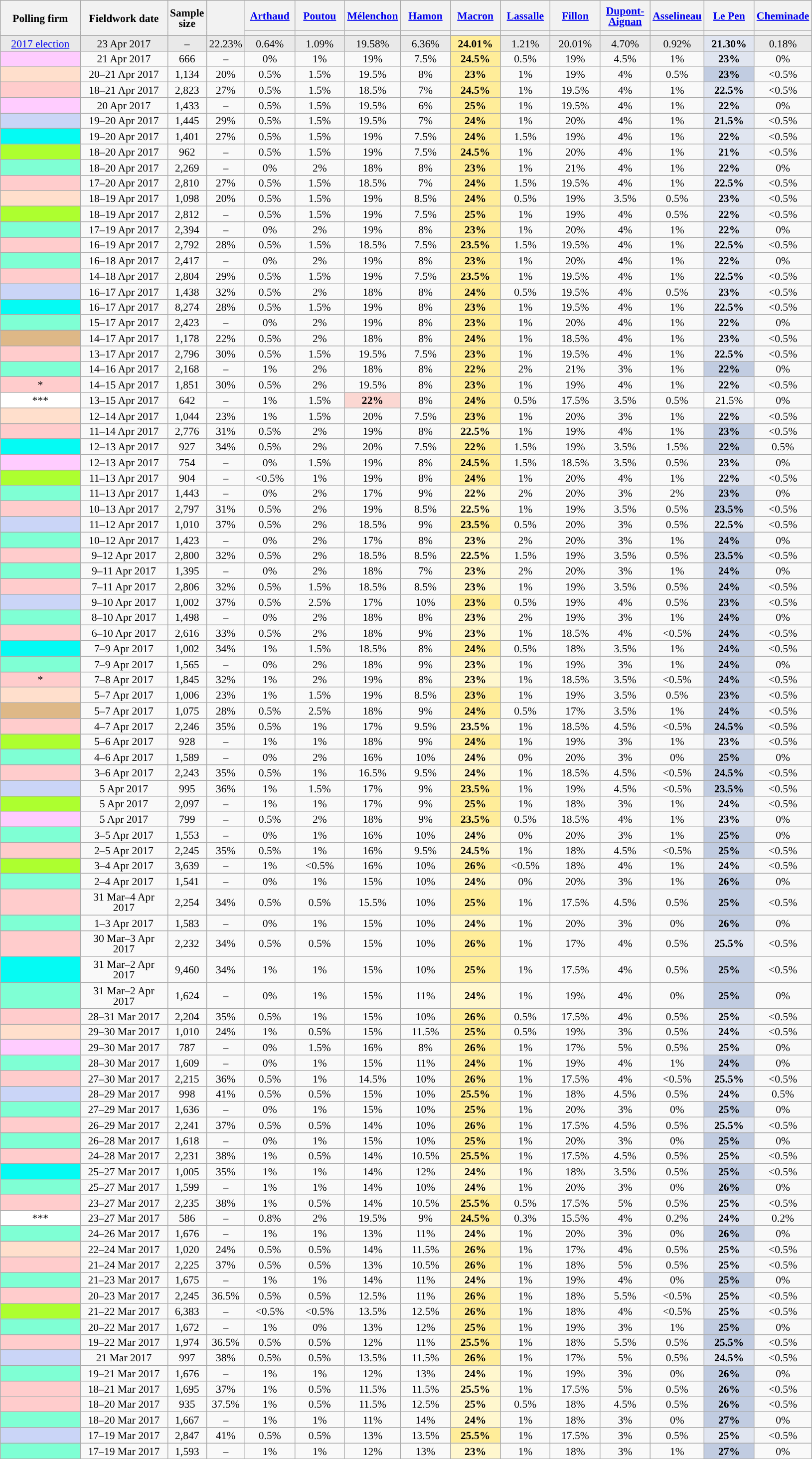<table class="wikitable sortable" style="text-align:center;font-size:90%;line-height:14px;">
<tr style="height:40px;">
<th style="width:100px;" rowspan="2">Polling firm</th>
<th style="width:110px;" rowspan="2">Fieldwork date</th>
<th style="width:35px;" rowspan="2">Sample<br>size</th>
<th style="width:30px;" rowspan="2"></th>
<th class="unsortable" style="width:60px;"><a href='#'>Arthaud</a><br></th>
<th class="unsortable" style="width:60px;"><a href='#'>Poutou</a><br></th>
<th class="unsortable" style="width:60px;"><a href='#'>Mélenchon</a><br></th>
<th class="unsortable" style="width:60px;"><a href='#'>Hamon</a><br></th>
<th class="unsortable" style="width:60px;"><a href='#'>Macron</a><br></th>
<th class="unsortable" style="width:60px;"><a href='#'>Lassalle</a><br></th>
<th class="unsortable" style="width:60px;"><a href='#'>Fillon</a><br></th>
<th class="unsortable" style="width:60px;"><a href='#'>Dupont-Aignan</a><br></th>
<th class="unsortable" style="width:60px;"><a href='#'>Asselineau</a><br></th>
<th class="unsortable" style="width:60px;"><a href='#'>Le Pen</a><br></th>
<th class="unsortable" style="width:60px;"><a href='#'>Cheminade</a><br></th>
</tr>
<tr>
<th style="background:"></th>
<th style="background:"></th>
<th style="background:"></th>
<th style="background:"></th>
<th style="background:"></th>
<th style="background:"></th>
<th style="background:"></th>
<th style="background:"></th>
<th style="background:"></th>
<th style="background:"></th>
<th style="background:"></th>
</tr>
<tr style="background:#E9E9E9;">
<td><a href='#'>2017 election</a></td>
<td data-sort-value="2017-04-23">23 Apr 2017</td>
<td>–</td>
<td>22.23%</td>
<td>0.64%</td>
<td>1.09%</td>
<td>19.58%</td>
<td>6.36%</td>
<td style="background:#FFED99;"><strong>24.01%</strong></td>
<td>1.21%</td>
<td>20.01%</td>
<td>4.70%</td>
<td>0.92%</td>
<td style="background:#E0E5F0;"><strong>21.30%</strong></td>
<td>0.18%</td>
</tr>
<tr>
<td style="background:#FFCCFF;"></td>
<td data-sort-value="2017-04-21">21 Apr 2017</td>
<td>666</td>
<td>–</td>
<td>0%</td>
<td>1%</td>
<td>19%</td>
<td>7.5%</td>
<td style="background:#FFED99;"><strong>24.5%</strong></td>
<td>0.5%</td>
<td>19%</td>
<td>4.5%</td>
<td>1%</td>
<td style="background:#E0E5F0;"><strong>23%</strong></td>
<td>0%</td>
</tr>
<tr>
<td style="background:#FFDFCC;"></td>
<td data-sort-value="2017-04-21">20–21 Apr 2017</td>
<td>1,134</td>
<td>20%</td>
<td>0.5%</td>
<td>1.5%</td>
<td>19.5%</td>
<td>8%</td>
<td style="background:#FFED99;"><strong>23%</strong></td>
<td>1%</td>
<td>19%</td>
<td>4%</td>
<td>0.5%</td>
<td style="background:#C1CCE1;"><strong>23%</strong></td>
<td data-sort-value="0%"><0.5%</td>
</tr>
<tr>
<td style="background:#FFCCCC;"> </td>
<td data-sort-value="2017-04-21">18–21 Apr 2017</td>
<td>2,823</td>
<td>27%</td>
<td>0.5%</td>
<td>1.5%</td>
<td>18.5%</td>
<td>7%</td>
<td style="background:#FFED99;"><strong>24.5%</strong></td>
<td>1%</td>
<td>19.5%</td>
<td>4%</td>
<td>1%</td>
<td style="background:#E0E5F0;"><strong>22.5%</strong></td>
<td data-sort-value="0%"><0.5%</td>
</tr>
<tr>
<td style="background:#FFCCFF;"></td>
<td data-sort-value="2017-04-20">20 Apr 2017</td>
<td>1,433</td>
<td>–</td>
<td>0.5%</td>
<td>1.5%</td>
<td>19.5%</td>
<td>6%</td>
<td style="background:#FFED99;"><strong>25%</strong></td>
<td>1%</td>
<td>19.5%</td>
<td>4%</td>
<td>1%</td>
<td style="background:#E0E5F0;"><strong>22%</strong></td>
<td>0%</td>
</tr>
<tr>
<td style="background:#CAD5F7;"></td>
<td data-sort-value="2017-04-20">19–20 Apr 2017</td>
<td>1,445</td>
<td>29%</td>
<td>0.5%</td>
<td>1.5%</td>
<td>19.5%</td>
<td>7%</td>
<td style="background:#FFED99;"><strong>24%</strong></td>
<td>1%</td>
<td>20%</td>
<td>4%</td>
<td>1%</td>
<td style="background:#E0E5F0;"><strong>21.5%</strong></td>
<td data-sort-value="0%"><0.5%</td>
</tr>
<tr>
<td style="background:#04FBF4;"></td>
<td data-sort-value="2017-04-20">19–20 Apr 2017</td>
<td>1,401</td>
<td>27%</td>
<td>0.5%</td>
<td>1.5%</td>
<td>19%</td>
<td>7.5%</td>
<td style="background:#FFED99;"><strong>24%</strong></td>
<td>1.5%</td>
<td>19%</td>
<td>4%</td>
<td>1%</td>
<td style="background:#E0E5F0;"><strong>22%</strong></td>
<td data-sort-value="0%"><0.5%</td>
</tr>
<tr>
<td style="background:GreenYellow;"></td>
<td data-sort-value="2017-04-20">18–20 Apr 2017</td>
<td>962</td>
<td>–</td>
<td>0.5%</td>
<td>1.5%</td>
<td>19%</td>
<td>7.5%</td>
<td style="background:#FFED99;"><strong>24.5%</strong></td>
<td>1%</td>
<td>20%</td>
<td>4%</td>
<td>1%</td>
<td style="background:#E0E5F0;"><strong>21%</strong></td>
<td data-sort-value="0%"><0.5%</td>
</tr>
<tr>
<td style="background:aquamarine;"></td>
<td data-sort-value="2017-04-20">18–20 Apr 2017</td>
<td>2,269</td>
<td>–</td>
<td>0%</td>
<td>2%</td>
<td>18%</td>
<td>8%</td>
<td style="background:#FFED99;"><strong>23%</strong></td>
<td>1%</td>
<td>21%</td>
<td>4%</td>
<td>1%</td>
<td style="background:#E0E5F0;"><strong>22%</strong></td>
<td>0%</td>
</tr>
<tr>
<td style="background:#FFCCCC;"> </td>
<td data-sort-value="2017-04-20">17–20 Apr 2017</td>
<td>2,810</td>
<td>27%</td>
<td>0.5%</td>
<td>1.5%</td>
<td>18.5%</td>
<td>7%</td>
<td style="background:#FFED99;"><strong>24%</strong></td>
<td>1.5%</td>
<td>19.5%</td>
<td>4%</td>
<td>1%</td>
<td style="background:#E0E5F0;"><strong>22.5%</strong></td>
<td data-sort-value="0%"><0.5%</td>
</tr>
<tr>
<td style="background:#FFDFCC;"> </td>
<td data-sort-value="2017-04-19">18–19 Apr 2017</td>
<td>1,098</td>
<td>20%</td>
<td>0.5%</td>
<td>1.5%</td>
<td>19%</td>
<td>8.5%</td>
<td style="background:#FFED99;"><strong>24%</strong></td>
<td>0.5%</td>
<td>19%</td>
<td>3.5%</td>
<td>0.5%</td>
<td style="background:#E0E5F0;"><strong>23%</strong></td>
<td data-sort-value="0%"><0.5%</td>
</tr>
<tr>
<td style="background:GreenYellow;"></td>
<td data-sort-value="2017-04-19">18–19 Apr 2017</td>
<td>2,812</td>
<td>–</td>
<td>0.5%</td>
<td>1.5%</td>
<td>19%</td>
<td>7.5%</td>
<td style="background:#FFED99;"><strong>25%</strong></td>
<td>1%</td>
<td>19%</td>
<td>4%</td>
<td>0.5%</td>
<td style="background:#E0E5F0;"><strong>22%</strong></td>
<td data-sort-value="0%"><0.5%</td>
</tr>
<tr>
<td style="background:aquamarine;"></td>
<td data-sort-value="2017-04-19">17–19 Apr 2017</td>
<td>2,394</td>
<td>–</td>
<td>0%</td>
<td>2%</td>
<td>19%</td>
<td>8%</td>
<td style="background:#FFED99;"><strong>23%</strong></td>
<td>1%</td>
<td>20%</td>
<td>4%</td>
<td>1%</td>
<td style="background:#E0E5F0;"><strong>22%</strong></td>
<td>0%</td>
</tr>
<tr>
<td style="background:#FFCCCC;"> </td>
<td data-sort-value="2017-04-19">16–19 Apr 2017</td>
<td>2,792</td>
<td>28%</td>
<td>0.5%</td>
<td>1.5%</td>
<td>18.5%</td>
<td>7.5%</td>
<td style="background:#FFED99;"><strong>23.5%</strong></td>
<td>1.5%</td>
<td>19.5%</td>
<td>4%</td>
<td>1%</td>
<td style="background:#E0E5F0;"><strong>22.5%</strong></td>
<td data-sort-value="0%"><0.5%</td>
</tr>
<tr>
<td style="background:aquamarine;"></td>
<td data-sort-value="2017-04-18">16–18 Apr 2017</td>
<td>2,417</td>
<td>–</td>
<td>0%</td>
<td>2%</td>
<td>19%</td>
<td>8%</td>
<td style="background:#FFED99;"><strong>23%</strong></td>
<td>1%</td>
<td>20%</td>
<td>4%</td>
<td>1%</td>
<td style="background:#E0E5F0;"><strong>22%</strong></td>
<td>0%</td>
</tr>
<tr>
<td style="background:#FFCCCC;"> </td>
<td data-sort-value="2017-04-18">14–18 Apr 2017</td>
<td>2,804</td>
<td>29%</td>
<td>0.5%</td>
<td>1.5%</td>
<td>19%</td>
<td>7.5%</td>
<td style="background:#FFED99;"><strong>23.5%</strong></td>
<td>1%</td>
<td>19.5%</td>
<td>4%</td>
<td>1%</td>
<td style="background:#E0E5F0;"><strong>22.5%</strong></td>
<td data-sort-value="0%"><0.5%</td>
</tr>
<tr>
<td style="background:#CAD5F7;"></td>
<td data-sort-value="2017-04-17">16–17 Apr 2017</td>
<td>1,438</td>
<td>32%</td>
<td>0.5%</td>
<td>2%</td>
<td>18%</td>
<td>8%</td>
<td style="background:#FFED99;"><strong>24%</strong></td>
<td>0.5%</td>
<td>19.5%</td>
<td>4%</td>
<td>0.5%</td>
<td style="background:#E0E5F0;"><strong>23%</strong></td>
<td data-sort-value="0%"><0.5%</td>
</tr>
<tr>
<td style="background:#04FBF4;"></td>
<td data-sort-value="2017-04-17">16–17 Apr 2017</td>
<td>8,274</td>
<td>28%</td>
<td>0.5%</td>
<td>1.5%</td>
<td>19%</td>
<td>8%</td>
<td style="background:#FFED99;"><strong>23%</strong></td>
<td>1%</td>
<td>19.5%</td>
<td>4%</td>
<td>1%</td>
<td style="background:#E0E5F0;"><strong>22.5%</strong></td>
<td data-sort-value="0%"><0.5%</td>
</tr>
<tr>
<td style="background:aquamarine;"></td>
<td data-sort-value="2017-04-17">15–17 Apr 2017</td>
<td>2,423</td>
<td>–</td>
<td>0%</td>
<td>2%</td>
<td>19%</td>
<td>8%</td>
<td style="background:#FFED99;"><strong>23%</strong></td>
<td>1%</td>
<td>20%</td>
<td>4%</td>
<td>1%</td>
<td style="background:#E0E5F0;"><strong>22%</strong></td>
<td>0%</td>
</tr>
<tr>
<td style="background:burlywood;"> </td>
<td data-sort-value="2017-04-17">14–17 Apr 2017</td>
<td>1,178</td>
<td>22%</td>
<td>0.5%</td>
<td>2%</td>
<td>18%</td>
<td>8%</td>
<td style="background:#FFED99;"><strong>24%</strong></td>
<td>1%</td>
<td>18.5%</td>
<td>4%</td>
<td>1%</td>
<td style="background:#E0E5F0;"><strong>23%</strong></td>
<td data-sort-value="0%"><0.5%</td>
</tr>
<tr>
<td style="background:#FFCCCC;"> </td>
<td data-sort-value="2017-04-17">13–17 Apr 2017</td>
<td>2,796</td>
<td>30%</td>
<td>0.5%</td>
<td>1.5%</td>
<td>19.5%</td>
<td>7.5%</td>
<td style="background:#FFED99;"><strong>23%</strong></td>
<td>1%</td>
<td>19.5%</td>
<td>4%</td>
<td>1%</td>
<td style="background:#E0E5F0;"><strong>22.5%</strong></td>
<td data-sort-value="0%"><0.5%</td>
</tr>
<tr>
<td style="background:aquamarine;"></td>
<td data-sort-value="2017-04-16">14–16 Apr 2017</td>
<td>2,168</td>
<td>–</td>
<td>1%</td>
<td>2%</td>
<td>18%</td>
<td>8%</td>
<td style="background:#FFED99;"><strong>22%</strong></td>
<td>2%</td>
<td>21%</td>
<td>3%</td>
<td>1%</td>
<td style="background:#C1CCE1;"><strong>22%</strong></td>
<td>0%</td>
</tr>
<tr>
<td style="background:#FFCCCC;">*</td>
<td data-sort-value="2017-04-15">14–15 Apr 2017</td>
<td>1,851</td>
<td>30%</td>
<td>0.5%</td>
<td>2%</td>
<td>19.5%</td>
<td>8%</td>
<td style="background:#FFED99;"><strong>23%</strong></td>
<td>1%</td>
<td>19%</td>
<td>4%</td>
<td>1%</td>
<td style="background:#E0E5F0;"><strong>22%</strong></td>
<td data-sort-value="0%"><0.5%</td>
</tr>
<tr>
<td style="background:#FFFFFF;">***</td>
<td data-sort-value="2017-04-15">13–15 Apr 2017</td>
<td>642</td>
<td>–</td>
<td>1%</td>
<td>1.5%</td>
<td style="background:#FBD7D2;"><strong>22%</strong></td>
<td>8%</td>
<td style="background:#FFED99;"><strong>24%</strong></td>
<td>0.5%</td>
<td>17.5%</td>
<td>3.5%</td>
<td>0.5%</td>
<td>21.5%</td>
<td>0%</td>
</tr>
<tr>
<td style="background:#FFDFCC;"></td>
<td data-sort-value="2017-04-14">12–14 Apr 2017</td>
<td>1,044</td>
<td>23%</td>
<td>1%</td>
<td>1.5%</td>
<td>20%</td>
<td>7.5%</td>
<td style="background:#FFED99;"><strong>23%</strong></td>
<td>1%</td>
<td>20%</td>
<td>3%</td>
<td>1%</td>
<td style="background:#E0E5F0;"><strong>22%</strong></td>
<td data-sort-value="0%"><0.5%</td>
</tr>
<tr>
<td style="background:#FFCCCC;"> </td>
<td data-sort-value="2017-04-14">11–14 Apr 2017</td>
<td>2,776</td>
<td>31%</td>
<td>0.5%</td>
<td>2%</td>
<td>19%</td>
<td>8%</td>
<td style="background:#FFF7CE;"><strong>22.5%</strong></td>
<td>1%</td>
<td>19%</td>
<td>4%</td>
<td>1%</td>
<td style="background:#C1CCE1;"><strong>23%</strong></td>
<td data-sort-value="0%"><0.5%</td>
</tr>
<tr>
<td style="background:#04FBF4;"></td>
<td data-sort-value="2017-04-13">12–13 Apr 2017</td>
<td>927</td>
<td>34%</td>
<td>0.5%</td>
<td>2%</td>
<td>20%</td>
<td>7.5%</td>
<td style="background:#FFED99;"><strong>22%</strong></td>
<td>1.5%</td>
<td>19%</td>
<td>3.5%</td>
<td>1.5%</td>
<td style="background:#C1CCE1;"><strong>22%</strong></td>
<td>0.5%</td>
</tr>
<tr>
<td style="background:#FFCCFF;"></td>
<td data-sort-value="2017-04-13">12–13 Apr 2017</td>
<td>754</td>
<td>–</td>
<td>0%</td>
<td>1.5%</td>
<td>19%</td>
<td>8%</td>
<td style="background:#FFED99;"><strong>24.5%</strong></td>
<td>1.5%</td>
<td>18.5%</td>
<td>3.5%</td>
<td>0.5%</td>
<td style="background:#E0E5F0;"><strong>23%</strong></td>
<td>0%</td>
</tr>
<tr>
<td style="background:GreenYellow;"> </td>
<td data-sort-value="2017-04-13">11–13 Apr 2017</td>
<td>904</td>
<td>–</td>
<td data-sort-value="0%"><0.5%</td>
<td>1%</td>
<td>19%</td>
<td>8%</td>
<td style="background:#FFED99;"><strong>24%</strong></td>
<td>1%</td>
<td>20%</td>
<td>4%</td>
<td>1%</td>
<td style="background:#E0E5F0;"><strong>22%</strong></td>
<td data-sort-value="0%"><0.5%</td>
</tr>
<tr>
<td style="background:aquamarine;"></td>
<td data-sort-value="2017-04-13">11–13 Apr 2017</td>
<td>1,443</td>
<td>–</td>
<td>0%</td>
<td>2%</td>
<td>17%</td>
<td>9%</td>
<td style="background:#FFF7CE;"><strong>22%</strong></td>
<td>2%</td>
<td>20%</td>
<td>3%</td>
<td>2%</td>
<td style="background:#C1CCE1;"><strong>23%</strong></td>
<td>0%</td>
</tr>
<tr>
<td style="background:#FFCCCC;"> </td>
<td data-sort-value="2017-04-13">10–13 Apr 2017</td>
<td>2,797</td>
<td>31%</td>
<td>0.5%</td>
<td>2%</td>
<td>19%</td>
<td>8.5%</td>
<td style="background:#FFF7CE;"><strong>22.5%</strong></td>
<td>1%</td>
<td>19%</td>
<td>3.5%</td>
<td>0.5%</td>
<td style="background:#C1CCE1;"><strong>23.5%</strong></td>
<td data-sort-value="0%"><0.5%</td>
</tr>
<tr>
<td style="background:#CAD5F7;"></td>
<td data-sort-value="2017-04-12">11–12 Apr 2017</td>
<td>1,010</td>
<td>37%</td>
<td>0.5%</td>
<td>2%</td>
<td>18.5%</td>
<td>9%</td>
<td style="background:#FFED99;"><strong>23.5%</strong></td>
<td>0.5%</td>
<td>20%</td>
<td>3%</td>
<td>0.5%</td>
<td style="background:#E0E5F0;"><strong>22.5%</strong></td>
<td data-sort-value="0%"><0.5%</td>
</tr>
<tr>
<td style="background:aquamarine;"></td>
<td data-sort-value="2017-04-12">10–12 Apr 2017</td>
<td>1,423</td>
<td>–</td>
<td>0%</td>
<td>2%</td>
<td>17%</td>
<td>8%</td>
<td style="background:#FFF7CE;"><strong>23%</strong></td>
<td>2%</td>
<td>20%</td>
<td>3%</td>
<td>1%</td>
<td style="background:#C1CCE1;"><strong>24%</strong></td>
<td>0%</td>
</tr>
<tr>
<td style="background:#FFCCCC;"> </td>
<td data-sort-value="2017-04-12">9–12 Apr 2017</td>
<td>2,800</td>
<td>32%</td>
<td>0.5%</td>
<td>2%</td>
<td>18.5%</td>
<td>8.5%</td>
<td style="background:#FFF7CE;"><strong>22.5%</strong></td>
<td>1.5%</td>
<td>19%</td>
<td>3.5%</td>
<td>0.5%</td>
<td style="background:#C1CCE1;"><strong>23.5%</strong></td>
<td data-sort-value="0%"><0.5%</td>
</tr>
<tr>
<td style="background:aquamarine;"></td>
<td data-sort-value="2017-04-11">9–11 Apr 2017</td>
<td>1,395</td>
<td>–</td>
<td>0%</td>
<td>2%</td>
<td>18%</td>
<td>7%</td>
<td style="background:#FFF7CE;"><strong>23%</strong></td>
<td>2%</td>
<td>20%</td>
<td>3%</td>
<td>1%</td>
<td style="background:#C1CCE1;"><strong>24%</strong></td>
<td>0%</td>
</tr>
<tr>
<td style="background:#FFCCCC;"> </td>
<td data-sort-value="2017-04-11">7–11 Apr 2017</td>
<td>2,806</td>
<td>32%</td>
<td>0.5%</td>
<td>1.5%</td>
<td>18.5%</td>
<td>8.5%</td>
<td style="background:#FFF7CE;"><strong>23%</strong></td>
<td>1%</td>
<td>19%</td>
<td>3.5%</td>
<td>0.5%</td>
<td style="background:#C1CCE1;"><strong>24%</strong></td>
<td data-sort-value="0%"><0.5%</td>
</tr>
<tr>
<td style="background:#CAD5F7;"></td>
<td data-sort-value="2017-04-10">9–10 Apr 2017</td>
<td>1,002</td>
<td>37%</td>
<td>0.5%</td>
<td>2.5%</td>
<td>17%</td>
<td>10%</td>
<td style="background:#FFED99;"><strong>23%</strong></td>
<td>0.5%</td>
<td>19%</td>
<td>4%</td>
<td>0.5%</td>
<td style="background:#C1CCE1;"><strong>23%</strong></td>
<td data-sort-value="0%"><0.5%</td>
</tr>
<tr>
<td style="background:aquamarine;"></td>
<td data-sort-value="2017-04-10">8–10 Apr 2017</td>
<td>1,498</td>
<td>–</td>
<td>0%</td>
<td>2%</td>
<td>18%</td>
<td>8%</td>
<td style="background:#FFF7CE;"><strong>23%</strong></td>
<td>2%</td>
<td>19%</td>
<td>3%</td>
<td>1%</td>
<td style="background:#C1CCE1;"><strong>24%</strong></td>
<td>0%</td>
</tr>
<tr>
<td style="background:#FFCCCC;"> </td>
<td data-sort-value="2017-04-10">6–10 Apr 2017</td>
<td>2,616</td>
<td>33%</td>
<td>0.5%</td>
<td>2%</td>
<td>18%</td>
<td>9%</td>
<td style="background:#FFF7CE;"><strong>23%</strong></td>
<td>1%</td>
<td>18.5%</td>
<td>4%</td>
<td data-sort-value="0%"><0.5%</td>
<td style="background:#C1CCE1;"><strong>24%</strong></td>
<td data-sort-value="0%"><0.5%</td>
</tr>
<tr>
<td style="background:#04FBF4;"></td>
<td data-sort-value="2017-04-09">7–9 Apr 2017</td>
<td>1,002</td>
<td>34%</td>
<td>1%</td>
<td>1.5%</td>
<td>18.5%</td>
<td>8%</td>
<td style="background:#FFED99;"><strong>24%</strong></td>
<td>0.5%</td>
<td>18%</td>
<td>3.5%</td>
<td>1%</td>
<td style="background:#C1CCE1;"><strong>24%</strong></td>
<td data-sort-value="0%"><0.5%</td>
</tr>
<tr>
<td style="background:aquamarine;"></td>
<td data-sort-value="2017-04-09">7–9 Apr 2017</td>
<td>1,565</td>
<td>–</td>
<td>0%</td>
<td>2%</td>
<td>18%</td>
<td>9%</td>
<td style="background:#FFF7CE;"><strong>23%</strong></td>
<td>1%</td>
<td>19%</td>
<td>3%</td>
<td>1%</td>
<td style="background:#C1CCE1;"><strong>24%</strong></td>
<td>0%</td>
</tr>
<tr>
<td style="background:#FFCCCC;">*</td>
<td data-sort-value="2017-04-08">7–8 Apr 2017</td>
<td>1,845</td>
<td>32%</td>
<td>1%</td>
<td>2%</td>
<td>19%</td>
<td>8%</td>
<td style="background:#FFF7CE;"><strong>23%</strong></td>
<td>1%</td>
<td>18.5%</td>
<td>3.5%</td>
<td data-sort-value="0%"><0.5%</td>
<td style="background:#C1CCE1;"><strong>24%</strong></td>
<td data-sort-value="0%"><0.5%</td>
</tr>
<tr>
<td style="background:#FFDFCC;"> </td>
<td data-sort-value="2017-04-07">5–7 Apr 2017</td>
<td>1,006</td>
<td>23%</td>
<td>1%</td>
<td>1.5%</td>
<td>19%</td>
<td>8.5%</td>
<td style="background:#FFED99;"><strong>23%</strong></td>
<td>1%</td>
<td>19%</td>
<td>3.5%</td>
<td>0.5%</td>
<td style="background:#C1CCE1;"><strong>23%</strong></td>
<td data-sort-value="0%"><0.5%</td>
</tr>
<tr>
<td style="background:burlywood;"> </td>
<td data-sort-value="2017-04-07">5–7 Apr 2017</td>
<td>1,075</td>
<td>28%</td>
<td>0.5%</td>
<td>2.5%</td>
<td>18%</td>
<td>9%</td>
<td style="background:#FFED99;"><strong>24%</strong></td>
<td>0.5%</td>
<td>17%</td>
<td>3.5%</td>
<td>1%</td>
<td style="background:#C1CCE1;"><strong>24%</strong></td>
<td data-sort-value="0%"><0.5%</td>
</tr>
<tr>
<td style="background:#FFCCCC;"> </td>
<td data-sort-value="2017-04-07">4–7 Apr 2017</td>
<td>2,246</td>
<td>35%</td>
<td>0.5%</td>
<td>1%</td>
<td>17%</td>
<td>9.5%</td>
<td style="background:#FFF7CE;"><strong>23.5%</strong></td>
<td>1%</td>
<td>18.5%</td>
<td>4.5%</td>
<td data-sort-value="0%"><0.5%</td>
<td style="background:#C1CCE1;"><strong>24.5%</strong></td>
<td data-sort-value="0%"><0.5%</td>
</tr>
<tr>
<td style="background:GreenYellow;"></td>
<td data-sort-value="2017-04-06">5–6 Apr 2017</td>
<td>928</td>
<td>–</td>
<td>1%</td>
<td>1%</td>
<td>18%</td>
<td>9%</td>
<td style="background:#FFED99;"><strong>24%</strong></td>
<td>1%</td>
<td>19%</td>
<td>3%</td>
<td>1%</td>
<td style="background:#E0E5F0;"><strong>23%</strong></td>
<td data-sort-value="0%"><0.5%</td>
</tr>
<tr>
<td style="background:aquamarine;"></td>
<td data-sort-value="2017-04-06">4–6 Apr 2017</td>
<td>1,589</td>
<td>–</td>
<td>0%</td>
<td>2%</td>
<td>16%</td>
<td>10%</td>
<td style="background:#FFF7CE;"><strong>24%</strong></td>
<td>0%</td>
<td>20%</td>
<td>3%</td>
<td>0%</td>
<td style="background:#C1CCE1;"><strong>25%</strong></td>
<td>0%</td>
</tr>
<tr>
<td style="background:#FFCCCC;"> </td>
<td data-sort-value="2017-04-06">3–6 Apr 2017</td>
<td>2,243</td>
<td>35%</td>
<td>0.5%</td>
<td>1%</td>
<td>16.5%</td>
<td>9.5%</td>
<td style="background:#FFF7CE;"><strong>24%</strong></td>
<td>1%</td>
<td>18.5%</td>
<td>4.5%</td>
<td data-sort-value="0%"><0.5%</td>
<td style="background:#C1CCE1;"><strong>24.5%</strong></td>
<td data-sort-value="0%"><0.5%</td>
</tr>
<tr>
<td style="background:#CAD5F7;"></td>
<td data-sort-value="2017-04-05">5 Apr 2017</td>
<td>995</td>
<td>36%</td>
<td>1%</td>
<td>1.5%</td>
<td>17%</td>
<td>9%</td>
<td style="background:#FFED99;"><strong>23.5%</strong></td>
<td>1%</td>
<td>19%</td>
<td>4.5%</td>
<td data-sort-value="0%"><0.5%</td>
<td style="background:#C1CCE1;"><strong>23.5%</strong></td>
<td data-sort-value="0%"><0.5%</td>
</tr>
<tr>
<td style="background:GreenYellow;"></td>
<td data-sort-value="2017-04-05">5 Apr 2017</td>
<td>2,097</td>
<td>–</td>
<td>1%</td>
<td>1%</td>
<td>17%</td>
<td>9%</td>
<td style="background:#FFED99;"><strong>25%</strong></td>
<td>1%</td>
<td>18%</td>
<td>3%</td>
<td>1%</td>
<td style="background:#E0E5F0;"><strong>24%</strong></td>
<td data-sort-value="0%"><0.5%</td>
</tr>
<tr>
<td style="background:#FFCCFF;"></td>
<td data-sort-value="2017-04-05">5 Apr 2017</td>
<td>799</td>
<td>–</td>
<td>0.5%</td>
<td>2%</td>
<td>18%</td>
<td>9%</td>
<td style="background:#FFED99;"><strong>23.5%</strong></td>
<td>0.5%</td>
<td>18.5%</td>
<td>4%</td>
<td>1%</td>
<td style="background:#E0E5F0;"><strong>23%</strong></td>
<td>0%</td>
</tr>
<tr>
<td style="background:aquamarine;"></td>
<td data-sort-value="2017-04-05">3–5 Apr 2017</td>
<td>1,553</td>
<td>–</td>
<td>0%</td>
<td>1%</td>
<td>16%</td>
<td>10%</td>
<td style="background:#FFF7CE;"><strong>24%</strong></td>
<td>0%</td>
<td>20%</td>
<td>3%</td>
<td>1%</td>
<td style="background:#C1CCE1;"><strong>25%</strong></td>
<td>0%</td>
</tr>
<tr>
<td style="background:#FFCCCC;"> </td>
<td data-sort-value="2017-04-05">2–5 Apr 2017</td>
<td>2,245</td>
<td>35%</td>
<td>0.5%</td>
<td>1%</td>
<td>16%</td>
<td>9.5%</td>
<td style="background:#FFF7CE;"><strong>24.5%</strong></td>
<td>1%</td>
<td>18%</td>
<td>4.5%</td>
<td data-sort-value="0%"><0.5%</td>
<td style="background:#C1CCE1;"><strong>25%</strong></td>
<td data-sort-value="0%"><0.5%</td>
</tr>
<tr>
<td style="background:GreenYellow;"></td>
<td data-sort-value="2017-04-04">3–4 Apr 2017</td>
<td>3,639</td>
<td>–</td>
<td>1%</td>
<td data-sort-value="0%"><0.5%</td>
<td>16%</td>
<td>10%</td>
<td style="background:#FFED99;"><strong>26%</strong></td>
<td data-sort-value="0%"><0.5%</td>
<td>18%</td>
<td>4%</td>
<td>1%</td>
<td style="background:#E0E5F0;"><strong>24%</strong></td>
<td data-sort-value="0%"><0.5%</td>
</tr>
<tr>
<td style="background:aquamarine;"></td>
<td data-sort-value="2017-04-04">2–4 Apr 2017</td>
<td>1,541</td>
<td>–</td>
<td>0%</td>
<td>1%</td>
<td>15%</td>
<td>10%</td>
<td style="background:#FFF7CE;"><strong>24%</strong></td>
<td>0%</td>
<td>20%</td>
<td>3%</td>
<td>1%</td>
<td style="background:#C1CCE1;"><strong>26%</strong></td>
<td>0%</td>
</tr>
<tr>
<td style="background:#FFCCCC;"> </td>
<td data-sort-value="2017-04-04">31 Mar–4 Apr 2017</td>
<td>2,254</td>
<td>34%</td>
<td>0.5%</td>
<td>0.5%</td>
<td>15.5%</td>
<td>10%</td>
<td style="background:#FFED99;"><strong>25%</strong></td>
<td>1%</td>
<td>17.5%</td>
<td>4.5%</td>
<td>0.5%</td>
<td style="background:#C1CCE1;"><strong>25%</strong></td>
<td data-sort-value="0%"><0.5%</td>
</tr>
<tr>
<td style="background:aquamarine;"></td>
<td data-sort-value="2017-04-03">1–3 Apr 2017</td>
<td>1,583</td>
<td>–</td>
<td>0%</td>
<td>1%</td>
<td>15%</td>
<td>10%</td>
<td style="background:#FFF7CE;"><strong>24%</strong></td>
<td>1%</td>
<td>20%</td>
<td>3%</td>
<td>0%</td>
<td style="background:#C1CCE1;"><strong>26%</strong></td>
<td>0%</td>
</tr>
<tr>
<td style="background:#FFCCCC;"> </td>
<td data-sort-value="2017-04-03">30 Mar–3 Apr 2017</td>
<td>2,232</td>
<td>34%</td>
<td>0.5%</td>
<td>0.5%</td>
<td>15%</td>
<td>10%</td>
<td style="background:#FFED99;"><strong>26%</strong></td>
<td>1%</td>
<td>17%</td>
<td>4%</td>
<td>0.5%</td>
<td style="background:#E0E5F0;"><strong>25.5%</strong></td>
<td data-sort-value="0%"><0.5%</td>
</tr>
<tr>
<td style="background:#04FBF4;"></td>
<td data-sort-value="2017-04-02">31 Mar–2 Apr 2017</td>
<td>9,460</td>
<td>34%</td>
<td>1%</td>
<td>1%</td>
<td>15%</td>
<td>10%</td>
<td style="background:#FFED99;"><strong>25%</strong></td>
<td>1%</td>
<td>17.5%</td>
<td>4%</td>
<td>0.5%</td>
<td style="background:#C1CCE1;"><strong>25%</strong></td>
<td data-sort-value="0%"><0.5%</td>
</tr>
<tr>
<td style="background:aquamarine;"></td>
<td data-sort-value="2017-04-02">31 Mar–2 Apr 2017</td>
<td>1,624</td>
<td>–</td>
<td>0%</td>
<td>1%</td>
<td>15%</td>
<td>11%</td>
<td style="background:#FFF7CE;"><strong>24%</strong></td>
<td>1%</td>
<td>19%</td>
<td>4%</td>
<td>0%</td>
<td style="background:#C1CCE1;"><strong>25%</strong></td>
<td>0%</td>
</tr>
<tr>
<td style="background:#FFCCCC;"> </td>
<td data-sort-value="2017-03-31">28–31 Mar 2017</td>
<td>2,204</td>
<td>35%</td>
<td>0.5%</td>
<td>1%</td>
<td>15%</td>
<td>10%</td>
<td style="background:#FFED99;"><strong>26%</strong></td>
<td>0.5%</td>
<td>17.5%</td>
<td>4%</td>
<td>0.5%</td>
<td style="background:#E0E5F0;"><strong>25%</strong></td>
<td data-sort-value="0%"><0.5%</td>
</tr>
<tr>
<td style="background:#FFDFCC;"> </td>
<td data-sort-value="2017-03-30">29–30 Mar 2017</td>
<td>1,010</td>
<td>24%</td>
<td>1%</td>
<td>0.5%</td>
<td>15%</td>
<td>11.5%</td>
<td style="background:#FFED99;"><strong>25%</strong></td>
<td>0.5%</td>
<td>19%</td>
<td>3%</td>
<td>0.5%</td>
<td style="background:#E0E5F0;"><strong>24%</strong></td>
<td data-sort-value="0%"><0.5%</td>
</tr>
<tr>
<td style="background:#FFCCFF;"></td>
<td data-sort-value="2017-03-30">29–30 Mar 2017</td>
<td>787</td>
<td>–</td>
<td>0%</td>
<td>1.5%</td>
<td>16%</td>
<td>8%</td>
<td style="background:#FFED99;"><strong>26%</strong></td>
<td>1%</td>
<td>17%</td>
<td>5%</td>
<td>0.5%</td>
<td style="background:#E0E5F0;"><strong>25%</strong></td>
<td>0%</td>
</tr>
<tr>
<td style="background:aquamarine;"></td>
<td data-sort-value="2017-03-30">28–30 Mar 2017</td>
<td>1,609</td>
<td>–</td>
<td>0%</td>
<td>1%</td>
<td>15%</td>
<td>11%</td>
<td style="background:#FFED99;"><strong>24%</strong></td>
<td>1%</td>
<td>19%</td>
<td>4%</td>
<td>1%</td>
<td style="background:#C1CCE1;"><strong>24%</strong></td>
<td>0%</td>
</tr>
<tr>
<td style="background:#FFCCCC;"> </td>
<td data-sort-value="2017-03-30">27–30 Mar 2017</td>
<td>2,215</td>
<td>36%</td>
<td>0.5%</td>
<td>1%</td>
<td>14.5%</td>
<td>10%</td>
<td style="background:#FFED99;"><strong>26%</strong></td>
<td>1%</td>
<td>17.5%</td>
<td>4%</td>
<td data-sort-value="0%"><0.5%</td>
<td style="background:#E0E5F0;"><strong>25.5%</strong></td>
<td data-sort-value="0%"><0.5%</td>
</tr>
<tr>
<td style="background:#CAD5F7;"></td>
<td data-sort-value="2017-03-29">28–29 Mar 2017</td>
<td>998</td>
<td>41%</td>
<td>0.5%</td>
<td>0.5%</td>
<td>15%</td>
<td>10%</td>
<td style="background:#FFED99;"><strong>25.5%</strong></td>
<td>1%</td>
<td>18%</td>
<td>4.5%</td>
<td>0.5%</td>
<td style="background:#E0E5F0;"><strong>24%</strong></td>
<td>0.5%</td>
</tr>
<tr>
<td style="background:aquamarine;"></td>
<td data-sort-value="2017-03-29">27–29 Mar 2017</td>
<td>1,636</td>
<td>–</td>
<td>0%</td>
<td>1%</td>
<td>15%</td>
<td>10%</td>
<td style="background:#FFED99;"><strong>25%</strong></td>
<td>1%</td>
<td>20%</td>
<td>3%</td>
<td>0%</td>
<td style="background:#C1CCE1;"><strong>25%</strong></td>
<td>0%</td>
</tr>
<tr>
<td style="background:#FFCCCC;"> </td>
<td data-sort-value="2017-03-29">26–29 Mar 2017</td>
<td>2,241</td>
<td>37%</td>
<td>0.5%</td>
<td>0.5%</td>
<td>14%</td>
<td>10%</td>
<td style="background:#FFED99;"><strong>26%</strong></td>
<td>1%</td>
<td>17.5%</td>
<td>4.5%</td>
<td>0.5%</td>
<td style="background:#E0E5F0;"><strong>25.5%</strong></td>
<td data-sort-value="0%"><0.5%</td>
</tr>
<tr>
<td style="background:aquamarine;"></td>
<td data-sort-value="2017-03-28">26–28 Mar 2017</td>
<td>1,618</td>
<td>–</td>
<td>0%</td>
<td>1%</td>
<td>15%</td>
<td>10%</td>
<td style="background:#FFED99;"><strong>25%</strong></td>
<td>1%</td>
<td>20%</td>
<td>3%</td>
<td>0%</td>
<td style="background:#C1CCE1;"><strong>25%</strong></td>
<td>0%</td>
</tr>
<tr>
<td style="background:#FFCCCC;"> </td>
<td data-sort-value="2017-03-28">24–28 Mar 2017</td>
<td>2,231</td>
<td>38%</td>
<td>1%</td>
<td>0.5%</td>
<td>14%</td>
<td>10.5%</td>
<td style="background:#FFED99;"><strong>25.5%</strong></td>
<td>1%</td>
<td>17.5%</td>
<td>4.5%</td>
<td>0.5%</td>
<td style="background:#E0E5F0;"><strong>25%</strong></td>
<td data-sort-value="0%"><0.5%</td>
</tr>
<tr>
<td style="background:#04FBF4;"></td>
<td data-sort-value="2017-03-27">25–27 Mar 2017</td>
<td>1,005</td>
<td>35%</td>
<td>1%</td>
<td>1%</td>
<td>14%</td>
<td>12%</td>
<td style="background:#FFF7CE;"><strong>24%</strong></td>
<td>1%</td>
<td>18%</td>
<td>3.5%</td>
<td>0.5%</td>
<td style="background:#C1CCE1;"><strong>25%</strong></td>
<td data-sort-value="0%"><0.5%</td>
</tr>
<tr>
<td style="background:aquamarine;"></td>
<td data-sort-value="2017-03-27">25–27 Mar 2017</td>
<td>1,599</td>
<td>–</td>
<td>1%</td>
<td>1%</td>
<td>14%</td>
<td>10%</td>
<td style="background:#FFF7CE;"><strong>24%</strong></td>
<td>1%</td>
<td>20%</td>
<td>3%</td>
<td>0%</td>
<td style="background:#C1CCE1;"><strong>26%</strong></td>
<td>0%</td>
</tr>
<tr>
<td style="background:#FFCCCC;"> </td>
<td data-sort-value="2017-03-27">23–27 Mar 2017</td>
<td>2,235</td>
<td>38%</td>
<td>1%</td>
<td>0.5%</td>
<td>14%</td>
<td>10.5%</td>
<td style="background:#FFED99;"><strong>25.5%</strong></td>
<td>0.5%</td>
<td>17.5%</td>
<td>5%</td>
<td>0.5%</td>
<td style="background:#E0E5F0;"><strong>25%</strong></td>
<td data-sort-value="0%"><0.5%</td>
</tr>
<tr>
<td style="background:#FFFFFF;">***</td>
<td data-sort-value="2017-03-27">23–27 Mar 2017</td>
<td>586</td>
<td>–</td>
<td>0.8%</td>
<td>2%</td>
<td>19.5%</td>
<td>9%</td>
<td style="background:#FFED99;"><strong>24.5%</strong></td>
<td>0.3%</td>
<td>15.5%</td>
<td>4%</td>
<td>0.2%</td>
<td style="background:#E0E5F0;"><strong>24%</strong></td>
<td>0.2%</td>
</tr>
<tr>
<td style="background:aquamarine;"></td>
<td data-sort-value="2017-03-26">24–26 Mar 2017</td>
<td>1,676</td>
<td>–</td>
<td>1%</td>
<td>1%</td>
<td>13%</td>
<td>11%</td>
<td style="background:#FFF7CE;"><strong>24%</strong></td>
<td>1%</td>
<td>20%</td>
<td>3%</td>
<td>0%</td>
<td style="background:#C1CCE1;"><strong>26%</strong></td>
<td>0%</td>
</tr>
<tr>
<td style="background:#FFDFCC;"> </td>
<td data-sort-value="2017-03-24">22–24 Mar 2017</td>
<td>1,020</td>
<td>24%</td>
<td>0.5%</td>
<td>0.5%</td>
<td>14%</td>
<td>11.5%</td>
<td style="background:#FFED99;"><strong>26%</strong></td>
<td>1%</td>
<td>17%</td>
<td>4%</td>
<td>0.5%</td>
<td style="background:#E0E5F0;"><strong>25%</strong></td>
<td data-sort-value="0%"><0.5%</td>
</tr>
<tr>
<td style="background:#FFCCCC;"> </td>
<td data-sort-value="2017-03-24">21–24 Mar 2017</td>
<td>2,225</td>
<td>37%</td>
<td>0.5%</td>
<td>0.5%</td>
<td>13%</td>
<td>10.5%</td>
<td style="background:#FFED99;"><strong>26%</strong></td>
<td>1%</td>
<td>18%</td>
<td>5%</td>
<td>0.5%</td>
<td style="background:#E0E5F0;"><strong>25%</strong></td>
<td data-sort-value="0%"><0.5%</td>
</tr>
<tr>
<td style="background:aquamarine;"></td>
<td data-sort-value="2017-03-23">21–23 Mar 2017</td>
<td>1,675</td>
<td>–</td>
<td>1%</td>
<td>1%</td>
<td>14%</td>
<td>11%</td>
<td style="background:#FFF7CE;"><strong>24%</strong></td>
<td>1%</td>
<td>19%</td>
<td>4%</td>
<td>0%</td>
<td style="background:#C1CCE1;"><strong>25%</strong></td>
<td>0%</td>
</tr>
<tr>
<td style="background:#FFCCCC;"> </td>
<td data-sort-value="2017-03-23">20–23 Mar 2017</td>
<td>2,245</td>
<td>36.5%</td>
<td>0.5%</td>
<td>0.5%</td>
<td>12.5%</td>
<td>11%</td>
<td style="background:#FFED99;"><strong>26%</strong></td>
<td>1%</td>
<td>18%</td>
<td>5.5%</td>
<td data-sort-value="0%"><0.5%</td>
<td style="background:#E0E5F0;"><strong>25%</strong></td>
<td data-sort-value="0%"><0.5%</td>
</tr>
<tr>
<td style="background:GreenYellow;"></td>
<td data-sort-value="2017-03-22">21–22 Mar 2017</td>
<td>6,383</td>
<td>–</td>
<td data-sort-value="0%"><0.5%</td>
<td data-sort-value="0%"><0.5%</td>
<td>13.5%</td>
<td>12.5%</td>
<td style="background:#FFED99;"><strong>26%</strong></td>
<td>1%</td>
<td>18%</td>
<td>4%</td>
<td data-sort-value="0%"><0.5%</td>
<td style="background:#E0E5F0;"><strong>25%</strong></td>
<td data-sort-value="0%"><0.5%</td>
</tr>
<tr>
<td style="background:aquamarine;"></td>
<td data-sort-value="2017-03-22">20–22 Mar 2017</td>
<td>1,672</td>
<td>–</td>
<td>1%</td>
<td>0%</td>
<td>13%</td>
<td>12%</td>
<td style="background:#FFED99;"><strong>25%</strong></td>
<td>1%</td>
<td>19%</td>
<td>3%</td>
<td>1%</td>
<td style="background:#C1CCE1;"><strong>25%</strong></td>
<td>0%</td>
</tr>
<tr>
<td style="background:#FFCCCC;"> </td>
<td data-sort-value="2017-03-22">19–22 Mar 2017</td>
<td>1,974</td>
<td>36.5%</td>
<td>0.5%</td>
<td>0.5%</td>
<td>12%</td>
<td>11%</td>
<td style="background:#FFED99;"><strong>25.5%</strong></td>
<td>1%</td>
<td>18%</td>
<td>5.5%</td>
<td>0.5%</td>
<td style="background:#C1CCE1;"><strong>25.5%</strong></td>
<td data-sort-value="0%"><0.5%</td>
</tr>
<tr>
<td style="background:#CAD5F7;"></td>
<td data-sort-value="2017-03-21">21 Mar 2017</td>
<td>997</td>
<td>38%</td>
<td>0.5%</td>
<td>0.5%</td>
<td>13.5%</td>
<td>11.5%</td>
<td style="background:#FFED99;"><strong>26%</strong></td>
<td>1%</td>
<td>17%</td>
<td>5%</td>
<td>0.5%</td>
<td style="background:#E0E5F0;"><strong>24.5%</strong></td>
<td data-sort-value="0%"><0.5%</td>
</tr>
<tr>
<td style="background:aquamarine;"></td>
<td data-sort-value="2017-03-21">19–21 Mar 2017</td>
<td>1,676</td>
<td>–</td>
<td>1%</td>
<td>1%</td>
<td>12%</td>
<td>13%</td>
<td style="background:#FFF7CE;"><strong>24%</strong></td>
<td>1%</td>
<td>19%</td>
<td>3%</td>
<td>0%</td>
<td style="background:#C1CCE1;"><strong>26%</strong></td>
<td>0%</td>
</tr>
<tr>
<td style="background:#FFCCCC;"> </td>
<td data-sort-value="2017-03-21">18–21 Mar 2017</td>
<td>1,695</td>
<td>37%</td>
<td>1%</td>
<td>0.5%</td>
<td>11.5%</td>
<td>11.5%</td>
<td style="background:#FFF7CE;"><strong>25.5%</strong></td>
<td>1%</td>
<td>17.5%</td>
<td>5%</td>
<td>0.5%</td>
<td style="background:#C1CCE1;"><strong>26%</strong></td>
<td data-sort-value="0%"><0.5%</td>
</tr>
<tr>
<td style="background:#FFCCCC;"> </td>
<td data-sort-value="2017-03-20">18–20 Mar 2017</td>
<td>935</td>
<td>37.5%</td>
<td>1%</td>
<td>0.5%</td>
<td>11.5%</td>
<td>12.5%</td>
<td style="background:#FFF7CE;"><strong>25%</strong></td>
<td>0.5%</td>
<td>18%</td>
<td>4.5%</td>
<td>0.5%</td>
<td style="background:#C1CCE1;"><strong>26%</strong></td>
<td data-sort-value="0%"><0.5%</td>
</tr>
<tr>
<td style="background:aquamarine;"></td>
<td data-sort-value="2017-03-20">18–20 Mar 2017</td>
<td>1,667</td>
<td>–</td>
<td>1%</td>
<td>1%</td>
<td>11%</td>
<td>14%</td>
<td style="background:#FFF7CE;"><strong>24%</strong></td>
<td>1%</td>
<td>18%</td>
<td>3%</td>
<td>0%</td>
<td style="background:#C1CCE1;"><strong>27%</strong></td>
<td>0%</td>
</tr>
<tr>
<td style="background:#CAD5F7;"></td>
<td data-sort-value="2017-03-19">17–19 Mar 2017</td>
<td>2,847</td>
<td>41%</td>
<td>0.5%</td>
<td>0.5%</td>
<td>13%</td>
<td>13.5%</td>
<td style="background:#FFED99;"><strong>25.5%</strong></td>
<td>1%</td>
<td>17.5%</td>
<td>3%</td>
<td>0.5%</td>
<td style="background:#E0E5F0;"><strong>25%</strong></td>
<td data-sort-value="0%"><0.5%</td>
</tr>
<tr>
<td style="background:aquamarine;"></td>
<td data-sort-value="2017-03-19">17–19 Mar 2017</td>
<td>1,593</td>
<td>–</td>
<td>1%</td>
<td>1%</td>
<td>12%</td>
<td>13%</td>
<td style="background:#FFF7CE;"><strong>23%</strong></td>
<td>1%</td>
<td>18%</td>
<td>3%</td>
<td>1%</td>
<td style="background:#C1CCE1;"><strong>27%</strong></td>
<td>0%</td>
</tr>
</table>
